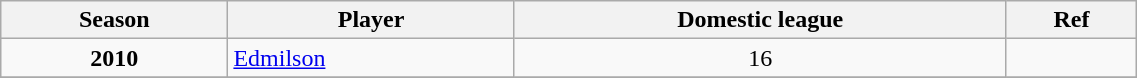<table class="wikitable sortable" style="width:60%; align:center; text-align:center">
<tr>
<th>Season</th>
<th class="unsortable">Player</th>
<th>Domestic league</th>
<th>Ref</th>
</tr>
<tr>
<td><strong>2010</strong></td>
<td align="left"> <a href='#'>Edmilson</a></td>
<td>16</td>
<td></td>
</tr>
<tr>
</tr>
</table>
